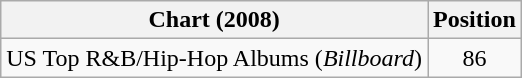<table class="wikitable plainrowheaders">
<tr>
<th>Chart (2008)</th>
<th>Position</th>
</tr>
<tr>
<td>US Top R&B/Hip-Hop Albums (<em>Billboard</em>)</td>
<td style="text-align:center">86</td>
</tr>
</table>
